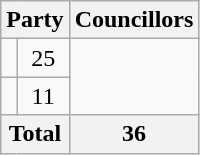<table class="wikitable">
<tr>
<th colspan=2>Party</th>
<th>Councillors</th>
</tr>
<tr>
<td></td>
<td align=center>25</td>
</tr>
<tr>
<td></td>
<td align=center>11</td>
</tr>
<tr>
<th colspan=2>Total</th>
<th align=center>36</th>
</tr>
</table>
